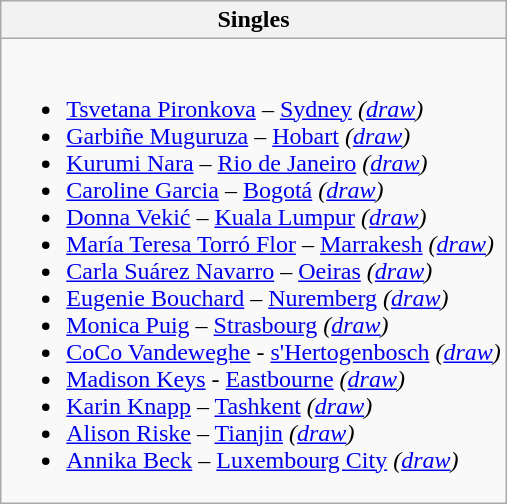<table class="wikitable collapsible collapsed">
<tr>
<th><strong>Singles</strong></th>
</tr>
<tr>
<td><br><ul><li> <a href='#'>Tsvetana Pironkova</a> – <a href='#'>Sydney</a> <em>(<a href='#'>draw</a>)</em></li><li> <a href='#'>Garbiñe Muguruza</a> – <a href='#'>Hobart</a> <em>(<a href='#'>draw</a>)</em></li><li> <a href='#'>Kurumi Nara</a> – <a href='#'>Rio de Janeiro</a> <em>(<a href='#'>draw</a>)</em></li><li> <a href='#'>Caroline Garcia</a> – <a href='#'>Bogotá</a> <em>(<a href='#'>draw</a>)</em></li><li> <a href='#'>Donna Vekić</a> – <a href='#'>Kuala Lumpur</a> <em>(<a href='#'>draw</a>)</em></li><li> <a href='#'>María Teresa Torró Flor</a> – <a href='#'>Marrakesh</a> <em>(<a href='#'>draw</a>)</em></li><li> <a href='#'>Carla Suárez Navarro</a> – <a href='#'>Oeiras</a> <em>(<a href='#'>draw</a>)</em></li><li> <a href='#'>Eugenie Bouchard</a> – <a href='#'>Nuremberg</a> <em>(<a href='#'>draw</a>)</em></li><li> <a href='#'>Monica Puig</a> – <a href='#'>Strasbourg</a> <em>(<a href='#'>draw</a>)</em></li><li> <a href='#'>CoCo Vandeweghe</a> - <a href='#'>s'Hertogenbosch</a> <em>(<a href='#'>draw</a>)</em></li><li> <a href='#'>Madison Keys</a> - <a href='#'>Eastbourne</a> <em>(<a href='#'>draw</a>)</em></li><li> <a href='#'>Karin Knapp</a> – <a href='#'>Tashkent</a> <em>(<a href='#'>draw</a>)</em></li><li> <a href='#'>Alison Riske</a> – <a href='#'>Tianjin</a> <em>(<a href='#'>draw</a>)</em></li><li> <a href='#'>Annika Beck</a> – <a href='#'>Luxembourg City</a> <em>(<a href='#'>draw</a>)</em></li></ul></td>
</tr>
</table>
